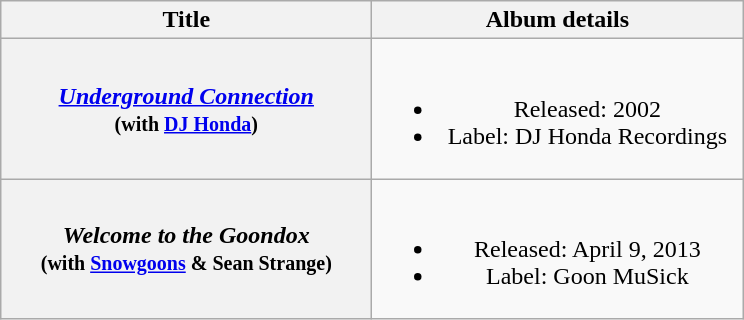<table class="wikitable plainrowheaders" style="text-align:center;">
<tr>
<th scope="col" style="width:15em;">Title</th>
<th scope="col" style="width:15em;">Album details</th>
</tr>
<tr>
<th scope="row"><em><a href='#'>Underground Connection</a></em><br><small>(with <a href='#'>DJ Honda</a>)</small></th>
<td><br><ul><li>Released: 2002</li><li>Label: DJ Honda Recordings</li></ul></td>
</tr>
<tr>
<th scope="row"><em>Welcome to the Goondox</em><br><small>(with <a href='#'>Snowgoons</a> & Sean Strange)</small></th>
<td><br><ul><li>Released: April 9, 2013</li><li>Label: Goon MuSick</li></ul></td>
</tr>
</table>
